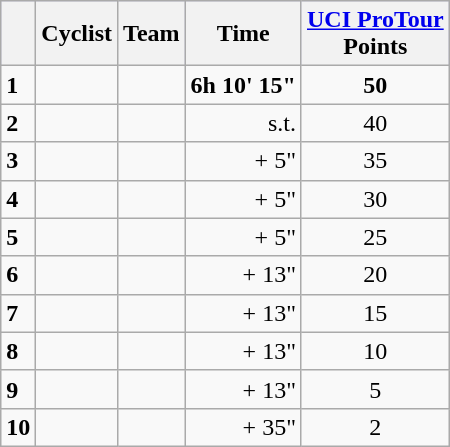<table class="wikitable">
<tr style="background:#ccccff;">
<th></th>
<th>Cyclist</th>
<th>Team</th>
<th>Time</th>
<th><a href='#'>UCI ProTour</a><br>Points</th>
</tr>
<tr>
<td><strong>1</strong></td>
<td><strong></strong></td>
<td><strong></strong></td>
<td align="right"><strong>6h 10' 15"</strong></td>
<td align="center"><strong>50</strong></td>
</tr>
<tr>
<td><strong>2</strong></td>
<td></td>
<td></td>
<td align="right">s.t.</td>
<td align="center">40</td>
</tr>
<tr>
<td><strong>3</strong></td>
<td></td>
<td></td>
<td align="right">+ 5"</td>
<td align="center">35</td>
</tr>
<tr>
<td><strong>4</strong></td>
<td></td>
<td></td>
<td align="right">+ 5"</td>
<td align="center">30</td>
</tr>
<tr>
<td><strong>5</strong></td>
<td></td>
<td></td>
<td align="right">+ 5"</td>
<td align="center">25</td>
</tr>
<tr>
<td><strong>6</strong></td>
<td></td>
<td></td>
<td align="right">+ 13"</td>
<td align="center">20</td>
</tr>
<tr>
<td><strong>7</strong></td>
<td></td>
<td></td>
<td align="right">+ 13"</td>
<td align="center">15</td>
</tr>
<tr>
<td><strong>8</strong></td>
<td></td>
<td></td>
<td align="right">+ 13"</td>
<td align="center">10</td>
</tr>
<tr>
<td><strong>9</strong></td>
<td></td>
<td></td>
<td align="right">+ 13"</td>
<td align="center">5</td>
</tr>
<tr>
<td><strong>10</strong></td>
<td></td>
<td></td>
<td align="right">+ 35"</td>
<td align="center">2</td>
</tr>
</table>
